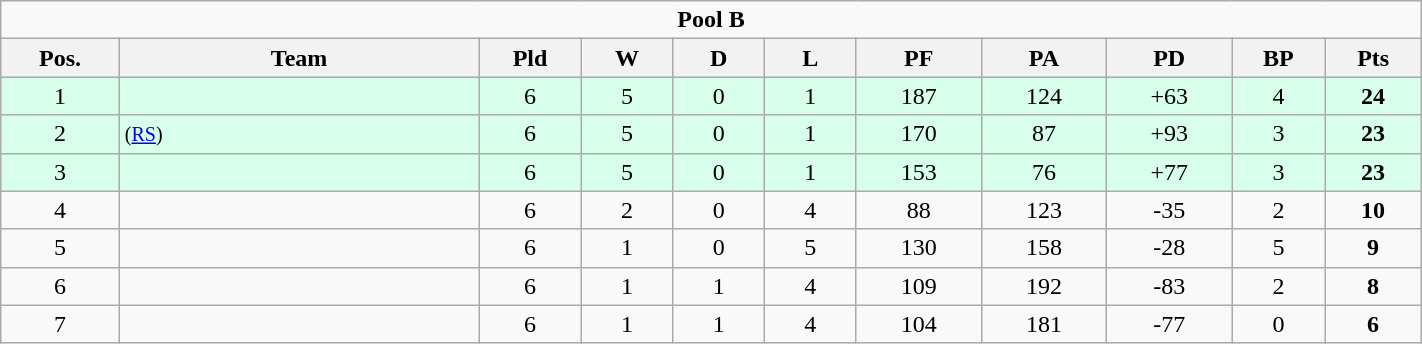<table class="wikitable sortable" style="float:left; margin-right:15px; text-align: center;" width=75%>
<tr>
<td colspan=15><div><strong>Pool B</strong></div></td>
</tr>
<tr>
<th width="20">Pos.</th>
<th width="100">Team</th>
<th width="20">Pld</th>
<th width="20">W</th>
<th width="20">D</th>
<th width="20">L</th>
<th width="30">PF</th>
<th width="30">PA</th>
<th width="30">PD</th>
<th width="20">BP</th>
<th width="20">Pts</th>
</tr>
<tr bgcolor=#d8ffeb align=center>
<td>1</td>
<td align=left></td>
<td>6</td>
<td>5</td>
<td>0</td>
<td>1</td>
<td>187</td>
<td>124</td>
<td>+63</td>
<td>4</td>
<td><strong>24</strong></td>
</tr>
<tr bgcolor=#d8ffeb align=center>
<td>2</td>
<td align=left> <small>(<a href='#'>RS</a>)</small></td>
<td>6</td>
<td>5</td>
<td>0</td>
<td>1</td>
<td>170</td>
<td>87</td>
<td>+93</td>
<td>3</td>
<td><strong>23</strong></td>
</tr>
<tr bgcolor=#d8ffeb align=center>
<td>3</td>
<td align=left></td>
<td>6</td>
<td>5</td>
<td>0</td>
<td>1</td>
<td>153</td>
<td>76</td>
<td>+77</td>
<td>3</td>
<td><strong>23</strong></td>
</tr>
<tr>
<td>4</td>
<td align=left></td>
<td>6</td>
<td>2</td>
<td>0</td>
<td>4</td>
<td>88</td>
<td>123</td>
<td>-35</td>
<td>2</td>
<td><strong>10</strong></td>
</tr>
<tr>
<td>5</td>
<td align=left></td>
<td>6</td>
<td>1</td>
<td>0</td>
<td>5</td>
<td>130</td>
<td>158</td>
<td>-28</td>
<td>5</td>
<td><strong>9</strong></td>
</tr>
<tr>
<td>6</td>
<td align=left></td>
<td>6</td>
<td>1</td>
<td>1</td>
<td>4</td>
<td>109</td>
<td>192</td>
<td>-83</td>
<td>2</td>
<td><strong>8</strong></td>
</tr>
<tr>
<td>7</td>
<td align=left></td>
<td>6</td>
<td>1</td>
<td>1</td>
<td>4</td>
<td>104</td>
<td>181</td>
<td>-77</td>
<td>0</td>
<td><strong>6</strong></td>
</tr>
</table>
